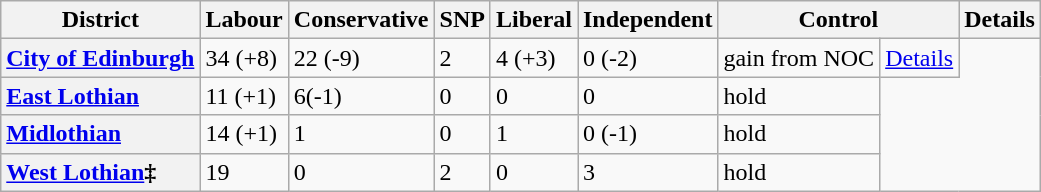<table class="wikitable">
<tr>
<th scope="col">District</th>
<th scope="col">Labour</th>
<th scope="col">Conservative</th>
<th scope="col">SNP</th>
<th scope="col">Liberal</th>
<th scope="col">Independent</th>
<th scope="col" colspan=2>Control</th>
<th scope="col">Details<br></th>
</tr>
<tr>
<th scope="row" style="text-align: left;"><a href='#'>City of Edinburgh</a></th>
<td>34 (+8)</td>
<td>22 (-9)</td>
<td>2</td>
<td>4 (+3)</td>
<td>0 (-2)</td>
<td> gain from NOC</td>
<td><a href='#'>Details</a></td>
</tr>
<tr>
<th scope="row" style="text-align: left;"><a href='#'>East Lothian</a></th>
<td>11 (+1)</td>
<td>6(-1)</td>
<td>0</td>
<td>0</td>
<td>0</td>
<td> hold</td>
</tr>
<tr>
<th scope="row" style="text-align: left;"><a href='#'>Midlothian</a></th>
<td>14 (+1)</td>
<td>1</td>
<td>0</td>
<td>1</td>
<td>0 (-1)</td>
<td> hold</td>
</tr>
<tr>
<th scope="row" style="text-align: left;"><a href='#'>West Lothian</a>‡</th>
<td>19</td>
<td>0</td>
<td>2</td>
<td>0</td>
<td>3</td>
<td> hold</td>
</tr>
</table>
